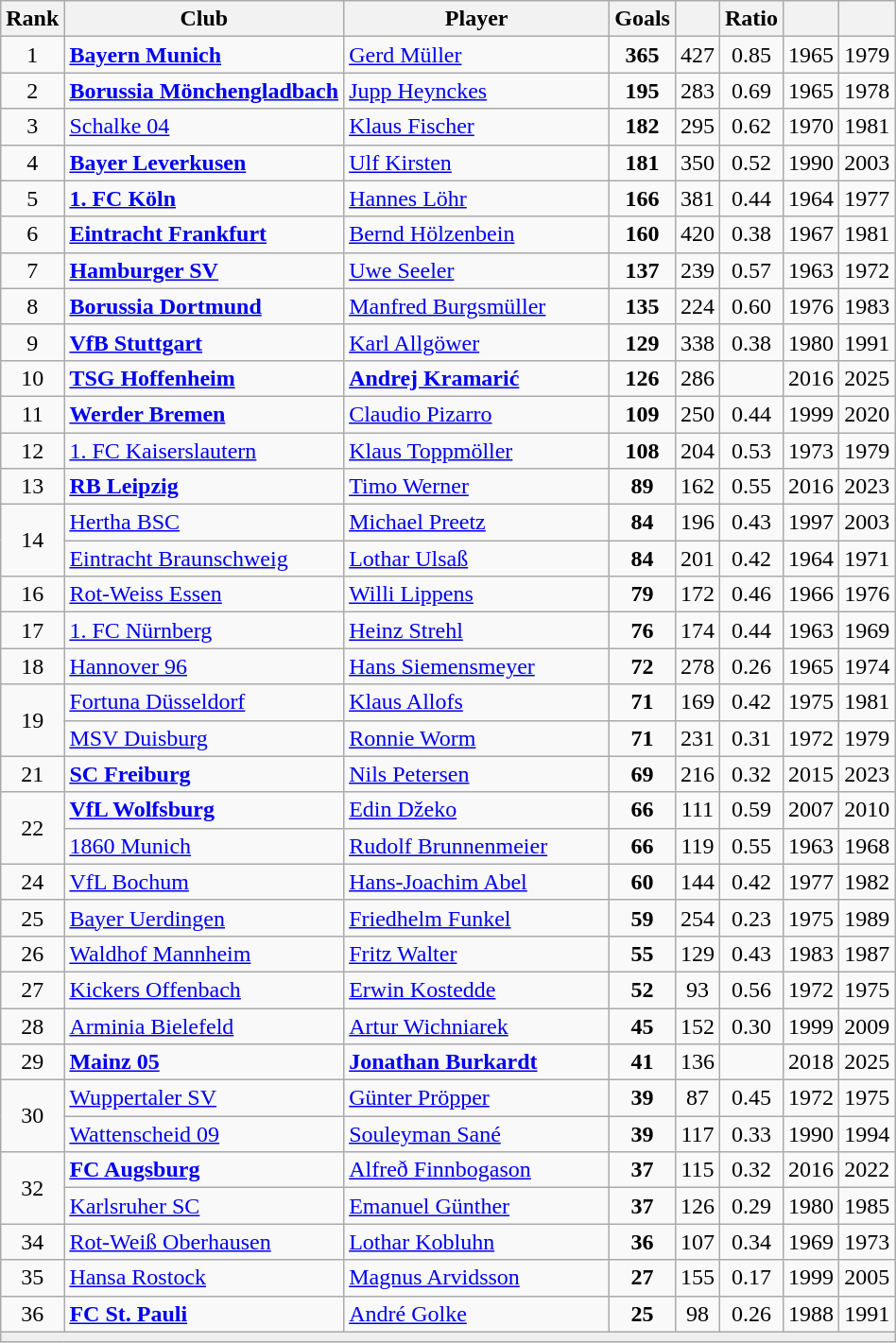<table class="wikitable mw-datatable sortable nowrap" style="text-align: center">
<tr>
<th>Rank</th>
<th>Club</th>
<th width=180>Player</th>
<th>Goals</th>
<th></th>
<th>Ratio</th>
<th></th>
<th></th>
</tr>
<tr>
<td>1</td>
<td align=left><strong><a href='#'>Bayern Munich</a></strong></td>
<td align=left data-sort-value="Müller"> <a href='#'>Gerd Müller</a></td>
<td><strong>365</strong></td>
<td>427</td>
<td>0.85</td>
<td>1965</td>
<td>1979</td>
</tr>
<tr>
<td>2</td>
<td align=left><strong><a href='#'>Borussia Mönchengladbach</a></strong></td>
<td align=left data-sort-value="Heynckes"> <a href='#'>Jupp Heynckes</a></td>
<td><strong>195</strong></td>
<td>283</td>
<td>0.69</td>
<td>1965</td>
<td>1978</td>
</tr>
<tr>
<td>3</td>
<td align=left><a href='#'>Schalke 04</a></td>
<td align=left data-sort-value="Fischer"> <a href='#'>Klaus Fischer</a></td>
<td><strong>182</strong></td>
<td>295</td>
<td>0.62</td>
<td>1970</td>
<td>1981</td>
</tr>
<tr>
<td>4</td>
<td align=left><strong><a href='#'>Bayer Leverkusen</a></strong></td>
<td align=left data-sort-value="Kirsten"> <a href='#'>Ulf Kirsten</a></td>
<td><strong>181</strong></td>
<td>350</td>
<td>0.52</td>
<td>1990</td>
<td>2003</td>
</tr>
<tr>
<td>5</td>
<td align=left><strong><a href='#'>1. FC Köln</a></strong></td>
<td align=left data-sort-value="Löhr"> <a href='#'>Hannes Löhr</a></td>
<td><strong>166</strong></td>
<td>381</td>
<td>0.44</td>
<td>1964</td>
<td>1977</td>
</tr>
<tr>
<td>6</td>
<td align=left><strong><a href='#'>Eintracht Frankfurt</a></strong></td>
<td align=left data-sort-value="Hölzenbein"> <a href='#'>Bernd Hölzenbein</a></td>
<td><strong>160</strong></td>
<td>420</td>
<td>0.38</td>
<td>1967</td>
<td>1981</td>
</tr>
<tr>
<td>7</td>
<td align=left><strong><a href='#'>Hamburger SV</a></strong></td>
<td align=left data-sort-value="Seeler"> <a href='#'>Uwe Seeler</a></td>
<td><strong>137</strong></td>
<td>239</td>
<td>0.57</td>
<td>1963</td>
<td>1972</td>
</tr>
<tr>
<td>8</td>
<td align=left><strong><a href='#'>Borussia Dortmund</a></strong></td>
<td align=left data-sort-value="Burgsmüller"> <a href='#'>Manfred Burgsmüller</a></td>
<td><strong>135</strong></td>
<td>224</td>
<td>0.60</td>
<td>1976</td>
<td>1983</td>
</tr>
<tr>
<td>9</td>
<td align=left><strong><a href='#'>VfB Stuttgart</a></strong></td>
<td align=left data-sort-value="Allgöwer"> <a href='#'>Karl Allgöwer</a></td>
<td><strong>129</strong></td>
<td>338</td>
<td>0.38</td>
<td>1980</td>
<td>1991</td>
</tr>
<tr>
<td>10</td>
<td align=left><strong><a href='#'>TSG Hoffenheim</a></strong></td>
<td align=left data-sort-value="Kramarić"> <strong><a href='#'>Andrej Kramarić</a></strong></td>
<td><strong>126</strong></td>
<td>286</td>
<td></td>
<td>2016</td>
<td>2025</td>
</tr>
<tr>
<td>11</td>
<td align=left><strong><a href='#'>Werder Bremen</a></strong></td>
<td align=left data-sort-value="Pizarro"> <a href='#'>Claudio Pizarro</a></td>
<td><strong>109</strong></td>
<td>250</td>
<td>0.44</td>
<td>1999</td>
<td>2020</td>
</tr>
<tr>
<td>12</td>
<td align=left><a href='#'>1. FC Kaiserslautern</a></td>
<td align=left data-sort-value="Toppmöller"> <a href='#'>Klaus Toppmöller</a></td>
<td><strong>108</strong></td>
<td>204</td>
<td>0.53</td>
<td>1973</td>
<td>1979</td>
</tr>
<tr>
<td>13</td>
<td align=left><strong><a href='#'>RB Leipzig</a></strong></td>
<td align=left data-sort-value="Werner"> <a href='#'>Timo Werner</a></td>
<td><strong>89</strong></td>
<td>162</td>
<td>0.55</td>
<td>2016</td>
<td>2023</td>
</tr>
<tr>
<td rowspan=2>14</td>
<td align=left><a href='#'>Hertha BSC</a></td>
<td align=left data-sort-value="Preetz"> <a href='#'>Michael Preetz</a></td>
<td><strong>84</strong></td>
<td>196</td>
<td>0.43</td>
<td>1997</td>
<td>2003</td>
</tr>
<tr>
<td align=left><a href='#'>Eintracht Braunschweig</a></td>
<td align=left data-sort-value="Ulsaß"> <a href='#'>Lothar Ulsaß</a></td>
<td><strong>84</strong></td>
<td>201</td>
<td>0.42</td>
<td>1964</td>
<td>1971</td>
</tr>
<tr>
<td>16</td>
<td align=left><a href='#'>Rot-Weiss Essen</a></td>
<td align=left data-sort-value="Lippens"> <a href='#'>Willi Lippens</a></td>
<td><strong>79</strong></td>
<td>172</td>
<td>0.46</td>
<td>1966</td>
<td>1976</td>
</tr>
<tr>
<td>17</td>
<td align=left><a href='#'>1. FC Nürnberg</a></td>
<td align=left data-sort-value="Strehl"> <a href='#'>Heinz Strehl</a></td>
<td><strong>76</strong></td>
<td>174</td>
<td>0.44</td>
<td>1963</td>
<td>1969</td>
</tr>
<tr>
<td>18</td>
<td align=left><a href='#'>Hannover 96</a></td>
<td align=left data-sort-value="Siemensmeyer"> <a href='#'>Hans Siemensmeyer</a></td>
<td><strong>72</strong></td>
<td>278</td>
<td>0.26</td>
<td>1965</td>
<td>1974</td>
</tr>
<tr>
<td rowspan=2>19</td>
<td align=left><a href='#'>Fortuna Düsseldorf</a></td>
<td align=left data-sort-value="Allofs"> <a href='#'>Klaus Allofs</a></td>
<td><strong>71</strong></td>
<td>169</td>
<td>0.42</td>
<td>1975</td>
<td>1981</td>
</tr>
<tr>
<td align=left><a href='#'>MSV Duisburg</a></td>
<td align=left data-sort-value="Worm"> <a href='#'>Ronnie Worm</a></td>
<td><strong>71</strong></td>
<td>231</td>
<td>0.31</td>
<td>1972</td>
<td>1979</td>
</tr>
<tr>
<td>21</td>
<td align=left><strong><a href='#'>SC Freiburg</a></strong></td>
<td align=left data-sort-value="Petersen"> <a href='#'>Nils Petersen</a></td>
<td><strong>69</strong></td>
<td>216</td>
<td>0.32</td>
<td>2015</td>
<td>2023</td>
</tr>
<tr>
<td rowspan=2>22</td>
<td align=left><strong><a href='#'>VfL Wolfsburg</a></strong></td>
<td align=left data-sort-value="Džeko"> <a href='#'>Edin Džeko</a></td>
<td><strong>66</strong></td>
<td>111</td>
<td>0.59</td>
<td>2007</td>
<td>2010</td>
</tr>
<tr>
<td align=left><a href='#'>1860 Munich</a></td>
<td align=left data-sort-value="Brunnenmeier"> <a href='#'>Rudolf Brunnenmeier</a></td>
<td><strong>66</strong></td>
<td>119</td>
<td>0.55</td>
<td>1963</td>
<td>1968</td>
</tr>
<tr>
<td>24</td>
<td align=left><a href='#'>VfL Bochum</a></td>
<td align=left data-sort-value="Abel"> <a href='#'>Hans-Joachim Abel</a></td>
<td><strong>60</strong></td>
<td>144</td>
<td>0.42</td>
<td>1977</td>
<td>1982</td>
</tr>
<tr>
<td>25</td>
<td align=left><a href='#'>Bayer Uerdingen</a></td>
<td align=left data-sort-value="Funkel"> <a href='#'>Friedhelm Funkel</a></td>
<td><strong>59</strong></td>
<td>254</td>
<td>0.23</td>
<td>1975</td>
<td>1989</td>
</tr>
<tr>
<td>26</td>
<td align=left><a href='#'>Waldhof Mannheim</a></td>
<td align=left data-sort-value="Walter"> <a href='#'>Fritz Walter</a></td>
<td><strong>55</strong></td>
<td>129</td>
<td>0.43</td>
<td>1983</td>
<td>1987</td>
</tr>
<tr>
<td>27</td>
<td align=left><a href='#'>Kickers Offenbach</a></td>
<td align=left data-sort-value="Kostedde"> <a href='#'>Erwin Kostedde</a></td>
<td><strong>52</strong></td>
<td>93</td>
<td>0.56</td>
<td>1972</td>
<td>1975</td>
</tr>
<tr>
<td>28</td>
<td align=left><a href='#'>Arminia Bielefeld</a></td>
<td align=left data-sort-value="Wichniarek"> <a href='#'>Artur Wichniarek</a></td>
<td><strong>45</strong></td>
<td>152</td>
<td>0.30</td>
<td>1999</td>
<td>2009</td>
</tr>
<tr>
<td>29</td>
<td align=left><strong><a href='#'>Mainz 05</a></strong></td>
<td align=left data-sort-value="Burkardt"> <strong><a href='#'>Jonathan Burkardt</a></strong></td>
<td><strong>41</strong></td>
<td>136</td>
<td></td>
<td>2018</td>
<td>2025</td>
</tr>
<tr>
<td rowspan=2>30</td>
<td align=left><a href='#'>Wuppertaler SV</a></td>
<td align=left data-sort-value="Pröpper"> <a href='#'>Günter Pröpper</a></td>
<td><strong>39</strong></td>
<td>87</td>
<td>0.45</td>
<td>1972</td>
<td>1975</td>
</tr>
<tr>
<td align=left><a href='#'>Wattenscheid 09</a></td>
<td align=left data-sort-value="Sané"> <a href='#'>Souleyman Sané</a></td>
<td><strong>39</strong></td>
<td>117</td>
<td>0.33</td>
<td>1990</td>
<td>1994</td>
</tr>
<tr>
<td rowspan=2>32</td>
<td align=left><strong><a href='#'>FC Augsburg</a></strong></td>
<td align=left data-sort-value="Finnbogason"> <a href='#'>Alfreð Finnbogason</a></td>
<td><strong>37</strong></td>
<td>115</td>
<td>0.32</td>
<td>2016</td>
<td>2022</td>
</tr>
<tr>
<td align=left><a href='#'>Karlsruher SC</a></td>
<td align=left data-sort-value="Günther"> <a href='#'>Emanuel Günther</a></td>
<td><strong>37</strong></td>
<td>126</td>
<td>0.29</td>
<td>1980</td>
<td>1985</td>
</tr>
<tr>
<td>34</td>
<td align=left><a href='#'>Rot-Weiß Oberhausen</a></td>
<td align=left data-sort-value="Kobluhn"> <a href='#'>Lothar Kobluhn</a></td>
<td><strong>36</strong></td>
<td>107</td>
<td>0.34</td>
<td>1969</td>
<td>1973</td>
</tr>
<tr>
<td>35</td>
<td align=left><a href='#'>Hansa Rostock</a></td>
<td align=left data-sort-value="Arvidsson"> <a href='#'>Magnus Arvidsson</a></td>
<td><strong>27</strong></td>
<td>155</td>
<td>0.17</td>
<td>1999</td>
<td>2005</td>
</tr>
<tr>
<td>36</td>
<td align=left><strong><a href='#'>FC St. Pauli</a></strong></td>
<td align=left data-sort-value="Golke"> <a href='#'>André Golke</a></td>
<td><strong>25</strong></td>
<td>98</td>
<td>0.26</td>
<td>1988</td>
<td>1991</td>
</tr>
<tr bgcolor=efefef class="sortbottom">
<td colspan=9></td>
</tr>
</table>
